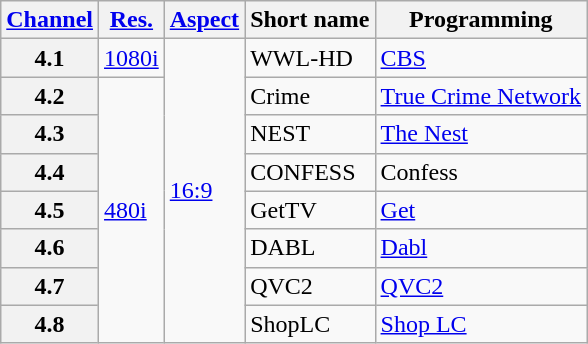<table class="wikitable">
<tr>
<th scope = "col"><a href='#'>Channel</a></th>
<th scope = "col"><a href='#'>Res.</a></th>
<th scope = "col"><a href='#'>Aspect</a></th>
<th scope = "col">Short name</th>
<th scope = "col">Programming</th>
</tr>
<tr>
<th scope = "row">4.1</th>
<td><a href='#'>1080i</a></td>
<td rowspan=8><a href='#'>16:9</a></td>
<td>WWL-HD</td>
<td><a href='#'>CBS</a></td>
</tr>
<tr>
<th scope = "row">4.2</th>
<td rowspan=7><a href='#'>480i</a></td>
<td>Crime</td>
<td><a href='#'>True Crime Network</a></td>
</tr>
<tr>
<th scope = "row">4.3</th>
<td>NEST</td>
<td><a href='#'>The Nest</a></td>
</tr>
<tr>
<th scope = "row">4.4</th>
<td>CONFESS</td>
<td>Confess</td>
</tr>
<tr>
<th scope = "row">4.5</th>
<td>GetTV</td>
<td><a href='#'>Get</a></td>
</tr>
<tr>
<th scope = "row">4.6</th>
<td>DABL</td>
<td><a href='#'>Dabl</a></td>
</tr>
<tr>
<th scope = "row">4.7</th>
<td>QVC2</td>
<td><a href='#'>QVC2</a></td>
</tr>
<tr>
<th scope = "row">4.8</th>
<td>ShopLC</td>
<td><a href='#'>Shop LC</a></td>
</tr>
</table>
